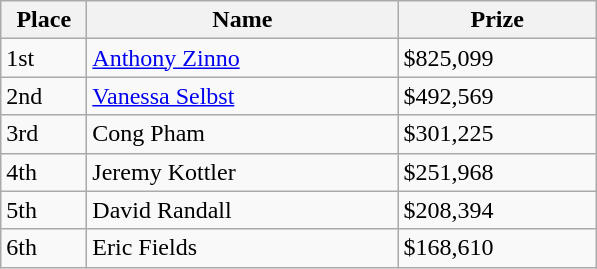<table class="wikitable">
<tr>
<th style="width:50px;">Place</th>
<th style="width:200px;">Name</th>
<th style="width:125px;">Prize</th>
</tr>
<tr>
<td>1st</td>
<td> <a href='#'>Anthony Zinno</a></td>
<td>$825,099</td>
</tr>
<tr>
<td>2nd</td>
<td> <a href='#'>Vanessa Selbst</a></td>
<td>$492,569</td>
</tr>
<tr>
<td>3rd</td>
<td> Cong Pham</td>
<td>$301,225</td>
</tr>
<tr>
<td>4th</td>
<td> Jeremy Kottler</td>
<td>$251,968</td>
</tr>
<tr>
<td>5th</td>
<td> David Randall</td>
<td>$208,394</td>
</tr>
<tr>
<td>6th</td>
<td> Eric Fields</td>
<td>$168,610</td>
</tr>
</table>
